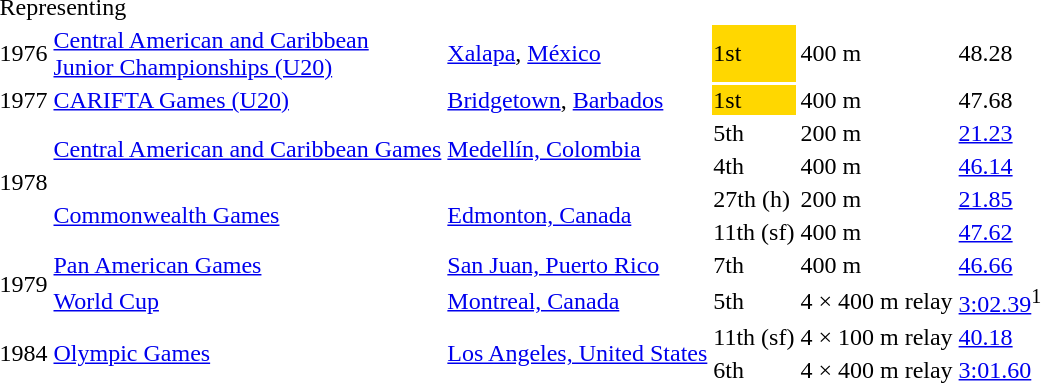<table>
<tr>
<td colspan="6">Representing </td>
</tr>
<tr>
<td>1976</td>
<td><a href='#'>Central American and Caribbean<br> Junior Championships (U20)</a></td>
<td><a href='#'>Xalapa</a>, <a href='#'>México</a></td>
<td bgcolor=gold>1st</td>
<td>400 m</td>
<td>48.28</td>
</tr>
<tr>
<td>1977</td>
<td><a href='#'>CARIFTA Games (U20)</a></td>
<td><a href='#'>Bridgetown</a>, <a href='#'>Barbados</a></td>
<td bgcolor=gold>1st</td>
<td>400 m</td>
<td>47.68</td>
</tr>
<tr>
<td rowspan=4>1978</td>
<td rowspan=2><a href='#'>Central American and Caribbean Games</a></td>
<td rowspan=2><a href='#'>Medellín, Colombia</a></td>
<td>5th</td>
<td>200 m</td>
<td><a href='#'>21.23</a></td>
</tr>
<tr>
<td>4th</td>
<td>400 m</td>
<td><a href='#'>46.14</a></td>
</tr>
<tr>
<td rowspan=2><a href='#'>Commonwealth Games</a></td>
<td rowspan=2><a href='#'>Edmonton, Canada</a></td>
<td>27th (h)</td>
<td>200 m</td>
<td><a href='#'>21.85</a></td>
</tr>
<tr>
<td>11th (sf)</td>
<td>400 m</td>
<td><a href='#'>47.62</a></td>
</tr>
<tr>
<td rowspan=2>1979</td>
<td><a href='#'>Pan American Games</a></td>
<td><a href='#'>San Juan, Puerto Rico</a></td>
<td>7th</td>
<td>400 m</td>
<td><a href='#'>46.66</a></td>
</tr>
<tr>
<td><a href='#'>World Cup</a></td>
<td><a href='#'>Montreal, Canada</a></td>
<td>5th</td>
<td>4 × 400 m relay</td>
<td><a href='#'>3:02.39</a><sup>1</sup></td>
</tr>
<tr>
<td rowspan=2>1984</td>
<td rowspan=2><a href='#'>Olympic Games</a></td>
<td rowspan=2><a href='#'>Los Angeles, United States</a></td>
<td>11th (sf)</td>
<td>4 × 100 m relay</td>
<td><a href='#'>40.18</a></td>
</tr>
<tr>
<td>6th</td>
<td>4 × 400 m relay</td>
<td><a href='#'>3:01.60</a></td>
</tr>
</table>
